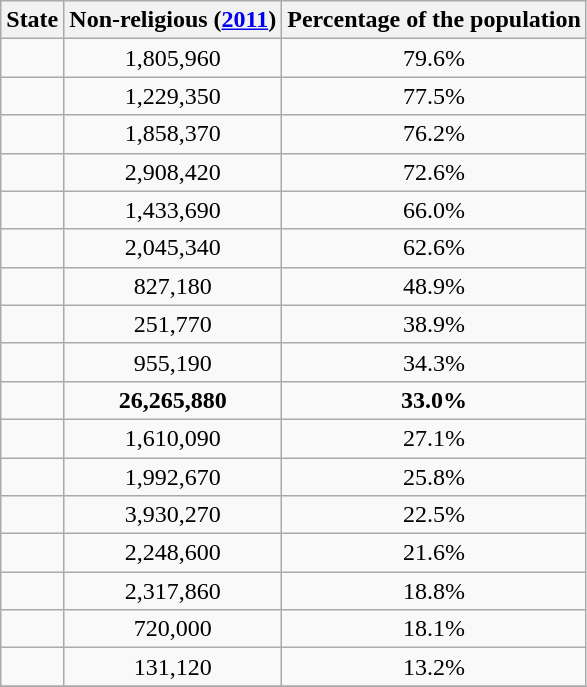<table class="wikitable sortable" style="float:center; margin-left:1em;">
<tr>
<th>State</th>
<th>Non-religious (<a href='#'>2011</a>)</th>
<th>Percentage of the population</th>
</tr>
<tr>
<td></td>
<td style="text-align:center">1,805,960</td>
<td style="text-align:center">79.6%</td>
</tr>
<tr>
<td></td>
<td style="text-align:center">1,229,350</td>
<td style="text-align:center">77.5%</td>
</tr>
<tr>
<td></td>
<td style="text-align:center">1,858,370</td>
<td style="text-align:center">76.2%</td>
</tr>
<tr>
<td></td>
<td style="text-align:center">2,908,420</td>
<td style="text-align:center">72.6%</td>
</tr>
<tr>
<td></td>
<td style="text-align:center">1,433,690</td>
<td style="text-align:center">66.0%</td>
</tr>
<tr>
<td></td>
<td style="text-align:center">2,045,340</td>
<td style="text-align:center">62.6%</td>
</tr>
<tr>
<td></td>
<td style="text-align:center">827,180</td>
<td style="text-align:center">48.9%</td>
</tr>
<tr>
<td></td>
<td style="text-align:center">251,770</td>
<td style="text-align:center">38.9%</td>
</tr>
<tr>
<td></td>
<td style="text-align:center">955,190</td>
<td style="text-align:center">34.3%</td>
</tr>
<tr>
<td><strong></strong></td>
<td style="text-align:center"><strong>26,265,880</strong></td>
<td style="text-align:center"><strong>33.0%</strong></td>
</tr>
<tr>
<td></td>
<td style="text-align:center">1,610,090</td>
<td style="text-align:center">27.1%</td>
</tr>
<tr>
<td></td>
<td style="text-align:center">1,992,670</td>
<td style="text-align:center">25.8%</td>
</tr>
<tr>
<td></td>
<td style="text-align:center">3,930,270</td>
<td style="text-align:center">22.5%</td>
</tr>
<tr>
<td></td>
<td style="text-align:center">2,248,600</td>
<td style="text-align:center">21.6%</td>
</tr>
<tr>
<td></td>
<td style="text-align:center">2,317,860</td>
<td style="text-align:center">18.8%</td>
</tr>
<tr>
<td></td>
<td style="text-align:center">720,000</td>
<td style="text-align:center">18.1%</td>
</tr>
<tr>
<td></td>
<td style="text-align:center">131,120</td>
<td style="text-align:center">13.2%</td>
</tr>
<tr>
</tr>
</table>
